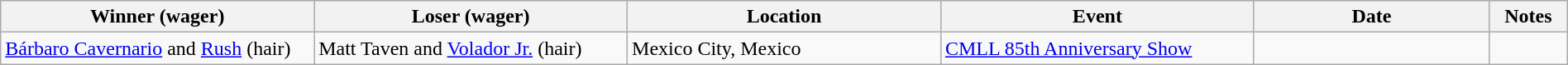<table class="wikitable" width=100%>
<tr>
<th width=20%>Winner (wager)</th>
<th width=20%>Loser (wager)</th>
<th width=20%>Location</th>
<th width=20%>Event</th>
<th width=15%>Date</th>
<th width=5%>Notes</th>
</tr>
<tr>
<td><a href='#'>Bárbaro Cavernario</a> and <a href='#'>Rush</a> (hair)</td>
<td>Matt Taven and <a href='#'>Volador Jr.</a> (hair)</td>
<td>Mexico City, Mexico</td>
<td><a href='#'>CMLL 85th Anniversary Show</a></td>
<td></td>
<td></td>
</tr>
</table>
